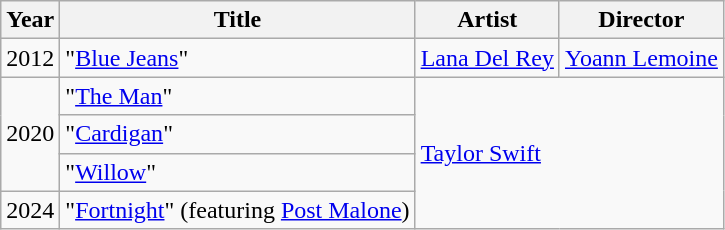<table class="wikitable">
<tr>
<th>Year</th>
<th>Title</th>
<th>Artist</th>
<th>Director</th>
</tr>
<tr>
<td>2012</td>
<td>"<a href='#'>Blue Jeans</a>"</td>
<td><a href='#'>Lana Del Rey</a></td>
<td><a href='#'>Yoann Lemoine</a></td>
</tr>
<tr>
<td rowspan=3>2020</td>
<td>"<a href='#'>The Man</a>"</td>
<td colspan="2" rowspan="4"><a href='#'>Taylor Swift</a></td>
</tr>
<tr>
<td>"<a href='#'>Cardigan</a>"</td>
</tr>
<tr>
<td>"<a href='#'>Willow</a>"</td>
</tr>
<tr>
<td>2024</td>
<td>"<a href='#'>Fortnight</a>" (featuring <a href='#'>Post Malone</a>)</td>
</tr>
</table>
